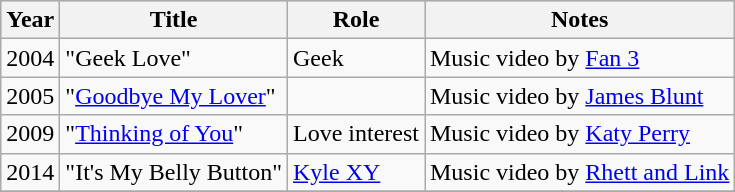<table class="wikitable sortable">
<tr style="background:#ccc;">
<th>Year</th>
<th>Title</th>
<th>Role</th>
<th>Notes</th>
</tr>
<tr>
<td>2004</td>
<td>"Geek Love"</td>
<td>Geek</td>
<td>Music video by <a href='#'>Fan 3</a></td>
</tr>
<tr>
<td>2005</td>
<td>"<a href='#'>Goodbye My Lover</a>"</td>
<td></td>
<td>Music video by <a href='#'>James Blunt</a></td>
</tr>
<tr>
<td>2009</td>
<td>"<a href='#'>Thinking of You</a>"</td>
<td>Love interest</td>
<td>Music video by <a href='#'>Katy Perry</a></td>
</tr>
<tr>
<td>2014</td>
<td>"It's My Belly Button"</td>
<td><a href='#'>Kyle XY</a></td>
<td>Music video by <a href='#'>Rhett and Link</a></td>
</tr>
<tr>
</tr>
</table>
